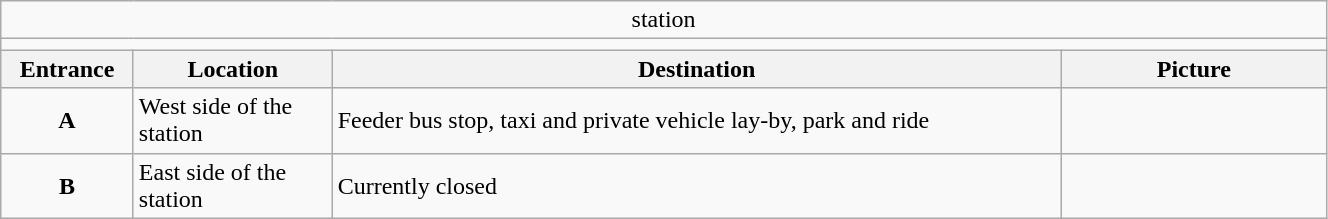<table class="wikitable" style="width:70%">
<tr>
<td colspan=4 align="center"> station</td>
</tr>
<tr>
<td colspan=4 align="center" bgcolor=></td>
</tr>
<tr>
<th style="width:10%">Entrance</th>
<th style="width:15%">Location</th>
<th style="width:55%">Destination</th>
<th style="width:20%">Picture</th>
</tr>
<tr>
<td align="center"><strong><span>A</span></strong></td>
<td>West side of the station</td>
<td>Feeder bus stop, taxi and private vehicle lay-by, park and ride</td>
<td></td>
</tr>
<tr>
<td align="center"><strong><span>B</span></strong></td>
<td>East side of the station</td>
<td>Currently closed</td>
<td></td>
</tr>
</table>
